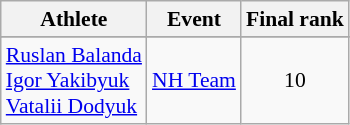<table class="wikitable" style="font-size:90%">
<tr>
<th>Athlete</th>
<th>Event</th>
<th>Final rank</th>
</tr>
<tr style="font-size:95%">
</tr>
<tr align=center>
<td align=left><a href='#'>Ruslan Balanda</a><br><a href='#'>Igor Yakibyuk</a><br><a href='#'>Vatalii Dodyuk</a></td>
<td align=left><a href='#'>NH Team</a></td>
<td>10</td>
</tr>
</table>
